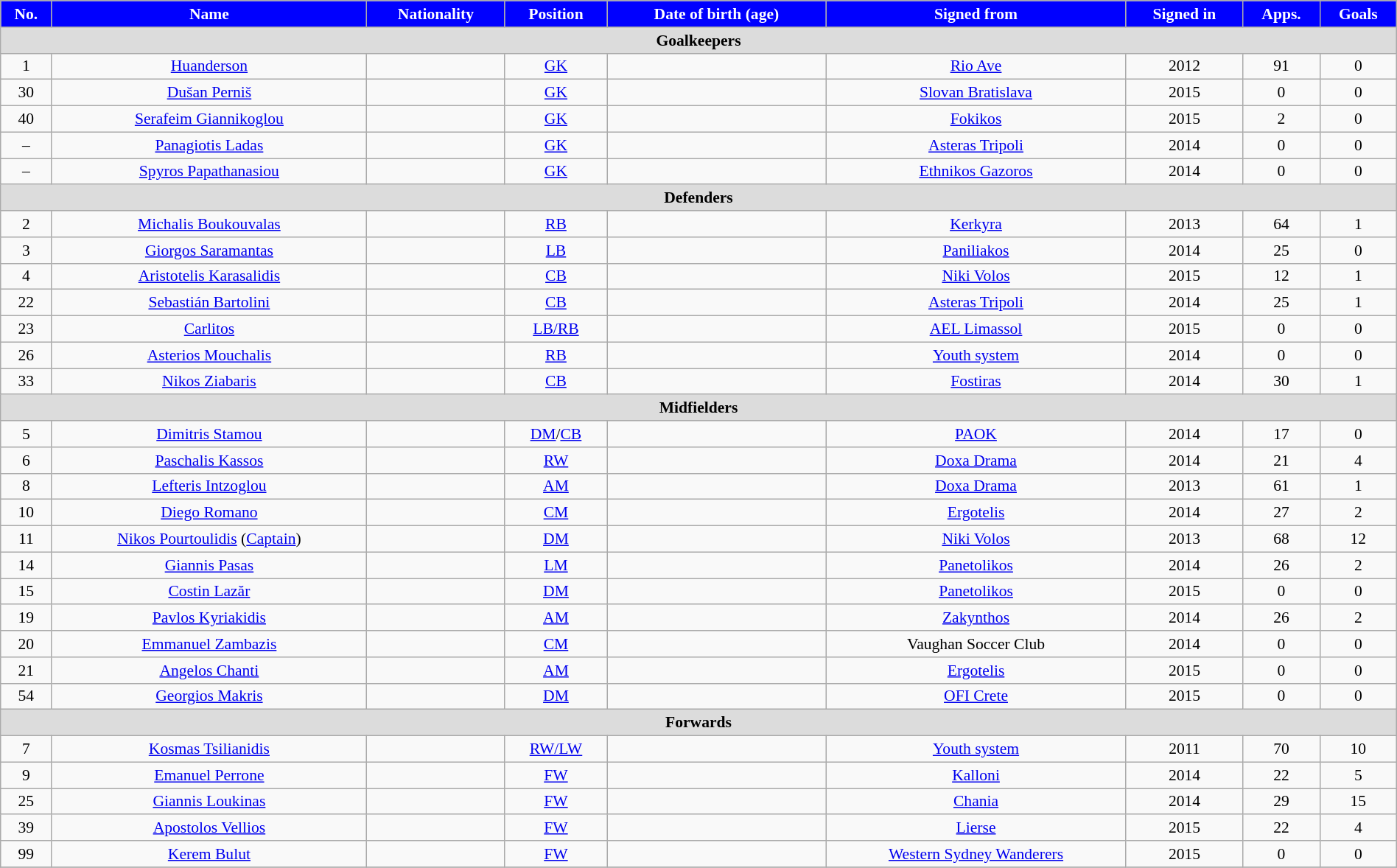<table class="wikitable"  style="text-align:center; font-size:90%; width:100%;">
<tr>
<th style="background:#0000ff; color:white; text-align:center;">No.</th>
<th style="background:#0000ff; color:white; text-align:center;">Name</th>
<th style="background:#0000ff; color:white; text-align:center;">Nationality</th>
<th style="background:#0000ff; color:white; text-align:center;">Position</th>
<th style="background:#0000ff; color:white; text-align:center;">Date of birth (age)</th>
<th style="background:#0000ff; color:white; text-align:center;">Signed from</th>
<th style="background:#0000ff; color:white; text-align:center;">Signed in</th>
<th style="background:#0000ff; color:white; text-align:center;">Apps.</th>
<th style="background:#0000ff; color:white; text-align:center;">Goals</th>
</tr>
<tr>
<th colspan="10"  style="background:#dcdcdc; text-align:center;">Goalkeepers</th>
</tr>
<tr>
<td>1</td>
<td><a href='#'>Huanderson</a></td>
<td></td>
<td><a href='#'>GK</a></td>
<td></td>
<td><a href='#'>Rio Ave</a></td>
<td>2012</td>
<td>91</td>
<td>0</td>
</tr>
<tr>
<td>30</td>
<td><a href='#'>Dušan Perniš</a></td>
<td></td>
<td><a href='#'>GK</a></td>
<td></td>
<td><a href='#'>Slovan Bratislava</a></td>
<td>2015</td>
<td>0</td>
<td>0</td>
</tr>
<tr>
<td>40</td>
<td><a href='#'>Serafeim Giannikoglou</a></td>
<td></td>
<td><a href='#'>GK</a></td>
<td></td>
<td><a href='#'>Fokikos</a></td>
<td>2015</td>
<td>2</td>
<td>0</td>
</tr>
<tr>
<td>–</td>
<td><a href='#'>Panagiotis Ladas</a></td>
<td></td>
<td><a href='#'>GK</a></td>
<td></td>
<td><a href='#'>Asteras Tripoli</a></td>
<td>2014</td>
<td>0</td>
<td>0</td>
</tr>
<tr>
<td>–</td>
<td><a href='#'>Spyros Papathanasiou</a></td>
<td></td>
<td><a href='#'>GK</a></td>
<td></td>
<td><a href='#'>Ethnikos Gazoros</a></td>
<td>2014</td>
<td>0</td>
<td>0</td>
</tr>
<tr>
<th colspan="10"  style="background:#dcdcdc; text-align:center;">Defenders</th>
</tr>
<tr>
<td>2</td>
<td><a href='#'>Michalis Boukouvalas</a></td>
<td></td>
<td><a href='#'>RB</a></td>
<td></td>
<td><a href='#'>Kerkyra</a></td>
<td>2013</td>
<td>64</td>
<td>1</td>
</tr>
<tr>
<td>3</td>
<td><a href='#'>Giorgos Saramantas</a></td>
<td></td>
<td><a href='#'>LB</a></td>
<td></td>
<td><a href='#'>Paniliakos</a></td>
<td>2014</td>
<td>25</td>
<td>0</td>
</tr>
<tr>
<td>4</td>
<td><a href='#'>Aristotelis Karasalidis</a></td>
<td></td>
<td><a href='#'>CB</a></td>
<td></td>
<td><a href='#'>Niki Volos</a></td>
<td>2015</td>
<td>12</td>
<td>1</td>
</tr>
<tr>
<td>22</td>
<td><a href='#'>Sebastián Bartolini</a></td>
<td></td>
<td><a href='#'>CB</a></td>
<td></td>
<td><a href='#'>Asteras Tripoli</a></td>
<td>2014</td>
<td>25</td>
<td>1</td>
</tr>
<tr>
<td>23</td>
<td><a href='#'>Carlitos</a></td>
<td></td>
<td><a href='#'>LB/RB</a></td>
<td></td>
<td><a href='#'>AEL Limassol</a></td>
<td>2015</td>
<td>0</td>
<td>0</td>
</tr>
<tr>
<td>26</td>
<td><a href='#'>Asterios Mouchalis</a></td>
<td></td>
<td><a href='#'>RB</a></td>
<td></td>
<td><a href='#'>Youth system</a></td>
<td>2014</td>
<td>0</td>
<td>0</td>
</tr>
<tr>
<td>33</td>
<td><a href='#'>Nikos Ziabaris</a></td>
<td></td>
<td><a href='#'>CB</a></td>
<td></td>
<td><a href='#'>Fostiras</a></td>
<td>2014</td>
<td>30</td>
<td>1</td>
</tr>
<tr>
<th colspan="10"  style="background:#dcdcdc; text-align:center;">Midfielders</th>
</tr>
<tr>
<td>5</td>
<td><a href='#'>Dimitris Stamou</a></td>
<td></td>
<td><a href='#'>DM</a>/<a href='#'>CB</a></td>
<td></td>
<td><a href='#'>PAOK</a> </td>
<td>2014</td>
<td>17</td>
<td>0</td>
</tr>
<tr>
<td>6</td>
<td><a href='#'>Paschalis Kassos</a></td>
<td></td>
<td><a href='#'>RW</a></td>
<td></td>
<td><a href='#'>Doxa Drama</a></td>
<td>2014</td>
<td>21</td>
<td>4</td>
</tr>
<tr>
<td>8</td>
<td><a href='#'>Lefteris Intzoglou</a></td>
<td></td>
<td><a href='#'>AM</a></td>
<td></td>
<td><a href='#'>Doxa Drama</a></td>
<td>2013</td>
<td>61</td>
<td>1</td>
</tr>
<tr>
<td>10</td>
<td><a href='#'>Diego Romano</a></td>
<td></td>
<td><a href='#'>CM</a></td>
<td></td>
<td><a href='#'>Ergotelis</a></td>
<td>2014</td>
<td>27</td>
<td>2</td>
</tr>
<tr>
<td>11</td>
<td><a href='#'>Nikos Pourtoulidis</a> (<a href='#'>Captain</a>)</td>
<td></td>
<td><a href='#'>DM</a></td>
<td></td>
<td><a href='#'>Niki Volos</a></td>
<td>2013</td>
<td>68</td>
<td>12</td>
</tr>
<tr>
<td>14</td>
<td><a href='#'>Giannis Pasas</a></td>
<td></td>
<td><a href='#'>LM</a></td>
<td></td>
<td><a href='#'>Panetolikos</a></td>
<td>2014</td>
<td>26</td>
<td>2</td>
</tr>
<tr>
<td>15</td>
<td><a href='#'>Costin Lazăr</a></td>
<td></td>
<td><a href='#'>DM</a></td>
<td></td>
<td><a href='#'>Panetolikos</a></td>
<td>2015</td>
<td>0</td>
<td>0</td>
</tr>
<tr>
<td>19</td>
<td><a href='#'>Pavlos Kyriakidis</a></td>
<td></td>
<td><a href='#'>AM</a></td>
<td></td>
<td><a href='#'>Zakynthos</a></td>
<td>2014</td>
<td>26</td>
<td>2</td>
</tr>
<tr>
<td>20</td>
<td><a href='#'>Emmanuel Zambazis</a></td>
<td></td>
<td><a href='#'>CM</a></td>
<td></td>
<td>Vaughan Soccer Club</td>
<td>2014</td>
<td>0</td>
<td>0</td>
</tr>
<tr>
<td>21</td>
<td><a href='#'>Angelos Chanti</a></td>
<td></td>
<td><a href='#'>AM</a></td>
<td></td>
<td><a href='#'>Ergotelis</a></td>
<td>2015</td>
<td>0</td>
<td>0</td>
</tr>
<tr>
<td>54</td>
<td><a href='#'>Georgios Makris</a></td>
<td></td>
<td><a href='#'>DM</a></td>
<td></td>
<td><a href='#'>OFI Crete</a></td>
<td>2015</td>
<td>0</td>
<td>0</td>
</tr>
<tr>
<th colspan="10"  style="background:#dcdcdc; text-align:center;">Forwards</th>
</tr>
<tr>
<td>7</td>
<td><a href='#'>Kosmas Tsilianidis</a></td>
<td></td>
<td><a href='#'>RW/LW</a></td>
<td></td>
<td><a href='#'>Youth system</a></td>
<td>2011</td>
<td>70</td>
<td>10</td>
</tr>
<tr>
<td>9</td>
<td><a href='#'>Emanuel Perrone</a></td>
<td></td>
<td><a href='#'>FW</a></td>
<td></td>
<td><a href='#'>Kalloni</a></td>
<td>2014</td>
<td>22</td>
<td>5</td>
</tr>
<tr>
<td>25</td>
<td><a href='#'>Giannis Loukinas</a></td>
<td></td>
<td><a href='#'>FW</a></td>
<td></td>
<td><a href='#'>Chania</a></td>
<td>2014</td>
<td>29</td>
<td>15</td>
</tr>
<tr>
<td>39</td>
<td><a href='#'>Apostolos Vellios</a></td>
<td></td>
<td><a href='#'>FW</a></td>
<td></td>
<td><a href='#'>Lierse</a> </td>
<td>2015</td>
<td>22</td>
<td>4</td>
</tr>
<tr>
<td>99</td>
<td><a href='#'>Kerem Bulut</a></td>
<td></td>
<td><a href='#'>FW</a></td>
<td></td>
<td><a href='#'>Western Sydney Wanderers</a></td>
<td>2015</td>
<td>0</td>
<td>0</td>
</tr>
<tr>
</tr>
</table>
